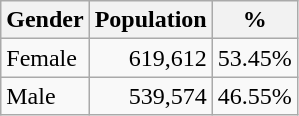<table class="wikitable" style="text-align: right">
<tr>
<th align=left>Gender</th>
<th>Population</th>
<th>%</th>
</tr>
<tr>
<td align=left>Female</td>
<td>619,612</td>
<td>53.45%</td>
</tr>
<tr>
<td align=left>Male</td>
<td>539,574</td>
<td>46.55%</td>
</tr>
</table>
